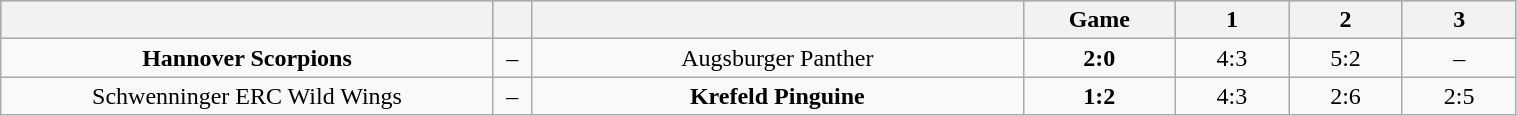<table class="wikitable" width="80%">
<tr style="background-color:#c0c0c0;">
<th style="width:32.5%;"></th>
<th style="width:2.5%;"></th>
<th style="width:32.5%;"></th>
<th style="width:10%;">Game</th>
<th style="width:7.5%;">1</th>
<th style="width:7.5%;">2</th>
<th style="width:7.5%;">3</th>
</tr>
<tr align="center">
<td><strong>Hannover Scorpions</strong></td>
<td>–</td>
<td>Augsburger Panther</td>
<td><strong>2:0</strong></td>
<td>4:3</td>
<td>5:2</td>
<td>–</td>
</tr>
<tr align="center">
<td>Schwenninger ERC Wild Wings</td>
<td>–</td>
<td><strong>Krefeld Pinguine</strong></td>
<td><strong>1:2</strong></td>
<td>4:3</td>
<td>2:6</td>
<td>2:5</td>
</tr>
</table>
